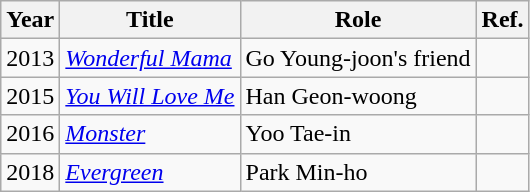<table class="wikitable">
<tr>
<th>Year</th>
<th>Title</th>
<th>Role</th>
<th>Ref.</th>
</tr>
<tr>
<td>2013</td>
<td><em><a href='#'>Wonderful Mama</a></em></td>
<td>Go Young-joon's friend</td>
<td></td>
</tr>
<tr>
<td>2015</td>
<td><em><a href='#'>You Will Love Me</a></em></td>
<td>Han Geon-woong</td>
<td></td>
</tr>
<tr>
<td>2016</td>
<td><em><a href='#'>Monster</a></em></td>
<td>Yoo Tae-in</td>
<td></td>
</tr>
<tr>
<td>2018</td>
<td><em><a href='#'>Evergreen</a></em></td>
<td>Park Min-ho</td>
<td></td>
</tr>
</table>
